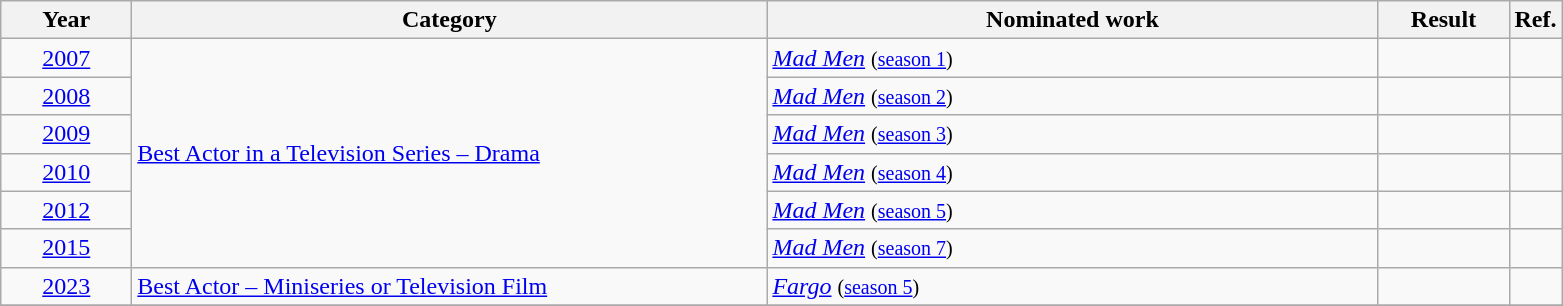<table class=wikitable>
<tr>
<th scope="col" style="width:5em;">Year</th>
<th scope="col" style="width:26em;">Category</th>
<th scope="col" style="width:25em;">Nominated work</th>
<th scope="col" style="width:5em;">Result</th>
<th scope="col">Ref.</th>
</tr>
<tr>
<td style="text-align:center;"><a href='#'>2007</a></td>
<td rowspan="6"><a href='#'>Best Actor in a Television Series – Drama</a></td>
<td><em><a href='#'>Mad Men</a></em> <small> (<a href='#'>season 1</a>) </small></td>
<td></td>
<td></td>
</tr>
<tr>
<td style="text-align:center;"><a href='#'>2008</a></td>
<td><em><a href='#'>Mad Men</a></em> <small> (<a href='#'>season 2</a>) </small></td>
<td></td>
<td></td>
</tr>
<tr>
<td style="text-align:center;"><a href='#'>2009</a></td>
<td><em><a href='#'>Mad Men</a></em> <small> (<a href='#'>season 3</a>) </small></td>
<td></td>
<td></td>
</tr>
<tr>
<td style="text-align:center;"><a href='#'>2010</a></td>
<td><em><a href='#'>Mad Men</a></em> <small> (<a href='#'>season 4</a>) </small></td>
<td></td>
<td></td>
</tr>
<tr>
<td style="text-align:center;"><a href='#'>2012</a></td>
<td><em><a href='#'>Mad Men</a></em> <small> (<a href='#'>season 5</a>) </small></td>
<td></td>
<td></td>
</tr>
<tr>
<td style="text-align:center;"><a href='#'>2015</a></td>
<td><em><a href='#'>Mad Men</a></em> <small> (<a href='#'>season 7</a>) </small></td>
<td></td>
<td></td>
</tr>
<tr>
<td style="text-align:center;"><a href='#'>2023</a></td>
<td><a href='#'>Best Actor – Miniseries or Television Film</a></td>
<td><em><a href='#'>Fargo</a></em> <small> (<a href='#'>season 5</a>) </small></td>
<td></td>
<td></td>
</tr>
<tr>
</tr>
</table>
